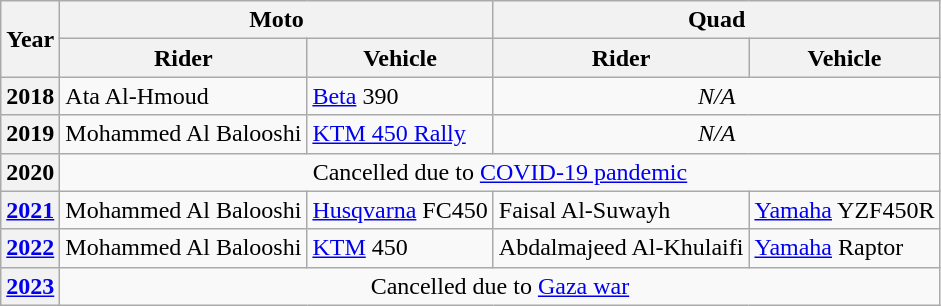<table class="wikitable">
<tr>
<th rowspan="2">Year</th>
<th colspan="2">Moto</th>
<th colspan="2">Quad</th>
</tr>
<tr>
<th>Rider</th>
<th>Vehicle</th>
<th>Rider</th>
<th>Vehicle</th>
</tr>
<tr>
<th>2018</th>
<td> Ata Al-Hmoud</td>
<td><a href='#'>Beta</a> 390</td>
<td colspan="2" align="center"><em>N/A</em></td>
</tr>
<tr>
<th>2019</th>
<td> Mohammed Al Balooshi</td>
<td><a href='#'>KTM 450 Rally</a></td>
<td colspan="2" align="center"><em>N/A</em></td>
</tr>
<tr>
<th>2020</th>
<td colspan="4" align=center>Cancelled due to <a href='#'>COVID-19 pandemic</a></td>
</tr>
<tr>
<th><a href='#'>2021</a></th>
<td> Mohammed Al Balooshi</td>
<td><a href='#'>Husqvarna</a> FC450</td>
<td> Faisal Al-Suwayh</td>
<td><a href='#'>Yamaha</a> YZF450R</td>
</tr>
<tr>
<th><a href='#'>2022</a></th>
<td> Mohammed Al Balooshi</td>
<td><a href='#'>KTM</a> 450</td>
<td> Abdalmajeed Al-Khulaifi</td>
<td><a href='#'>Yamaha</a> Raptor</td>
</tr>
<tr>
<th><a href='#'>2023</a></th>
<td colspan="4" align=center>Cancelled due to <a href='#'>Gaza war</a></td>
</tr>
</table>
